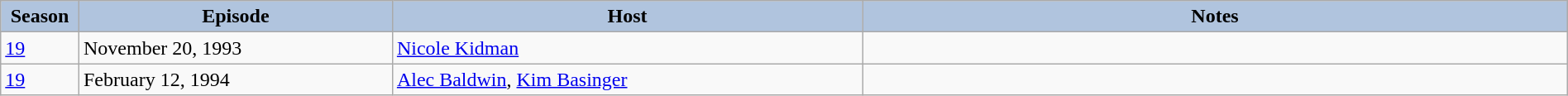<table class="wikitable" style="width:100%;">
<tr>
<th style="background:#B0C4DE;" width="5%">Season</th>
<th style="background:#B0C4DE;" width="20%">Episode</th>
<th style="background:#B0C4DE;" width="30%">Host</th>
<th style="background:#B0C4DE;" width="45%">Notes</th>
</tr>
<tr>
<td><a href='#'>19</a></td>
<td>November 20, 1993</td>
<td><a href='#'>Nicole Kidman</a></td>
<td></td>
</tr>
<tr>
<td><a href='#'>19</a></td>
<td>February 12, 1994</td>
<td><a href='#'>Alec Baldwin</a>, <a href='#'>Kim Basinger</a></td>
<td></td>
</tr>
</table>
